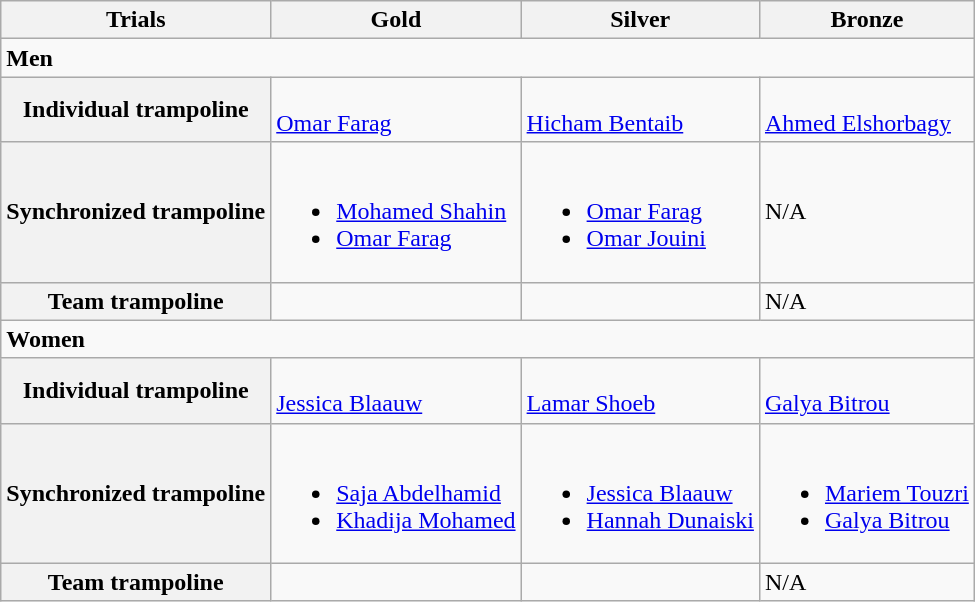<table class="wikitable">
<tr>
<th>Trials</th>
<th colspan="1">Gold</th>
<th colspan="1">Silver</th>
<th colspan="1">Bronze</th>
</tr>
<tr>
<td colspan="4"><strong>Men</strong></td>
</tr>
<tr>
<th>Individual trampoline</th>
<td><br><a href='#'>Omar Farag</a></td>
<td><br><a href='#'>Hicham Bentaib</a></td>
<td><br><a href='#'>Ahmed Elshorbagy</a></td>
</tr>
<tr>
<th>Synchronized trampoline</th>
<td><br><ul><li><a href='#'>Mohamed Shahin</a></li><li><a href='#'>Omar Farag</a></li></ul></td>
<td><br><ul><li><a href='#'>Omar Farag</a></li><li><a href='#'>Omar Jouini</a></li></ul></td>
<td>N/A</td>
</tr>
<tr>
<th>Team trampoline</th>
<td></td>
<td></td>
<td>N/A</td>
</tr>
<tr>
<td colspan="4"><strong>Women</strong></td>
</tr>
<tr>
<th>Individual trampoline</th>
<td><br><a href='#'>Jessica Blaauw</a></td>
<td><br><a href='#'>Lamar Shoeb</a></td>
<td><br><a href='#'>Galya Bitrou</a></td>
</tr>
<tr>
<th>Synchronized trampoline</th>
<td><br><ul><li><a href='#'>Saja Abdelhamid</a></li><li><a href='#'>Khadija Mohamed</a></li></ul></td>
<td><br><ul><li><a href='#'>Jessica Blaauw</a></li><li><a href='#'>Hannah Dunaiski</a></li></ul></td>
<td><br><ul><li><a href='#'>Mariem Touzri</a></li><li><a href='#'>Galya Bitrou</a></li></ul></td>
</tr>
<tr>
<th>Team trampoline</th>
<td></td>
<td></td>
<td>N/A</td>
</tr>
</table>
